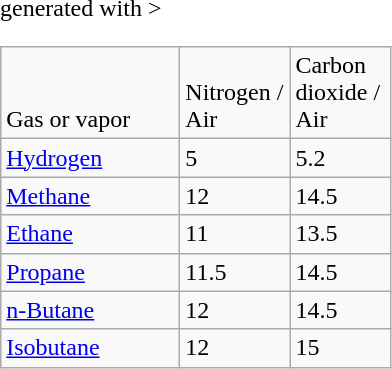<table class="wikitable" <hiddentext>generated with >
<tr valign="bottom">
<td width="112" height="13">Gas or vapor</td>
<td width="66">Nitrogen / Air</td>
<td width="60">Carbon dioxide / Air</td>
</tr>
<tr valign="bottom">
<td height="13"><a href='#'>Hydrogen</a></td>
<td>5</td>
<td>5.2</td>
</tr>
<tr valign="bottom">
<td height="13"><a href='#'>Methane</a></td>
<td>12</td>
<td>14.5</td>
</tr>
<tr valign="bottom">
<td height="13"><a href='#'>Ethane</a></td>
<td>11</td>
<td>13.5</td>
</tr>
<tr valign="bottom">
<td height="13"><a href='#'>Propane</a></td>
<td>11.5</td>
<td>14.5</td>
</tr>
<tr valign="bottom">
<td height="13"><a href='#'>n-Butane</a></td>
<td>12</td>
<td>14.5</td>
</tr>
<tr valign="bottom">
<td height="13"><a href='#'>Isobutane</a></td>
<td>12</td>
<td>15</td>
</tr>
</table>
